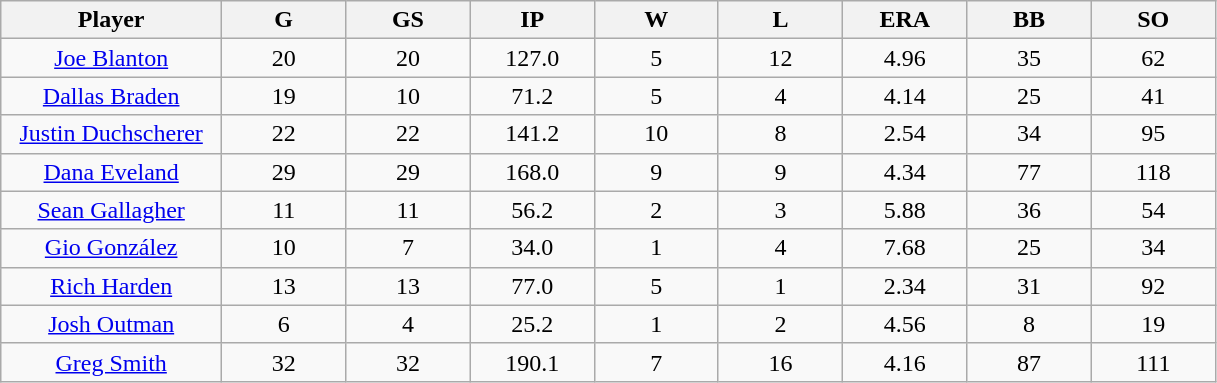<table class="wikitable sortable">
<tr>
<th bgcolor="#DDDDFF" width="16%">Player</th>
<th bgcolor="#DDDDFF" width="9%">G</th>
<th bgcolor="#DDDDFF" width="9%">GS</th>
<th bgcolor="#DDDDFF" width="9%">IP</th>
<th bgcolor="#DDDDFF" width="9%">W</th>
<th bgcolor="#DDDDFF" width="9%">L</th>
<th bgcolor="#DDDDFF" width="9%">ERA</th>
<th bgcolor="#DDDDFF" width="9%">BB</th>
<th bgcolor="#DDDDFF" width="9%">SO</th>
</tr>
<tr align=center>
<td><a href='#'>Joe Blanton</a></td>
<td>20</td>
<td>20</td>
<td>127.0</td>
<td>5</td>
<td>12</td>
<td>4.96</td>
<td>35</td>
<td>62</td>
</tr>
<tr align=center>
<td><a href='#'>Dallas Braden</a></td>
<td>19</td>
<td>10</td>
<td>71.2</td>
<td>5</td>
<td>4</td>
<td>4.14</td>
<td>25</td>
<td>41</td>
</tr>
<tr align=center>
<td><a href='#'>Justin Duchscherer</a></td>
<td>22</td>
<td>22</td>
<td>141.2</td>
<td>10</td>
<td>8</td>
<td>2.54</td>
<td>34</td>
<td>95</td>
</tr>
<tr align=center>
<td><a href='#'>Dana Eveland</a></td>
<td>29</td>
<td>29</td>
<td>168.0</td>
<td>9</td>
<td>9</td>
<td>4.34</td>
<td>77</td>
<td>118</td>
</tr>
<tr align=center>
<td><a href='#'>Sean Gallagher</a></td>
<td>11</td>
<td>11</td>
<td>56.2</td>
<td>2</td>
<td>3</td>
<td>5.88</td>
<td>36</td>
<td>54</td>
</tr>
<tr align=center>
<td><a href='#'>Gio González</a></td>
<td>10</td>
<td>7</td>
<td>34.0</td>
<td>1</td>
<td>4</td>
<td>7.68</td>
<td>25</td>
<td>34</td>
</tr>
<tr align=center>
<td><a href='#'>Rich Harden</a></td>
<td>13</td>
<td>13</td>
<td>77.0</td>
<td>5</td>
<td>1</td>
<td>2.34</td>
<td>31</td>
<td>92</td>
</tr>
<tr align=center>
<td><a href='#'>Josh Outman</a></td>
<td>6</td>
<td>4</td>
<td>25.2</td>
<td>1</td>
<td>2</td>
<td>4.56</td>
<td>8</td>
<td>19</td>
</tr>
<tr align=center>
<td><a href='#'>Greg Smith</a></td>
<td>32</td>
<td>32</td>
<td>190.1</td>
<td>7</td>
<td>16</td>
<td>4.16</td>
<td>87</td>
<td>111</td>
</tr>
</table>
